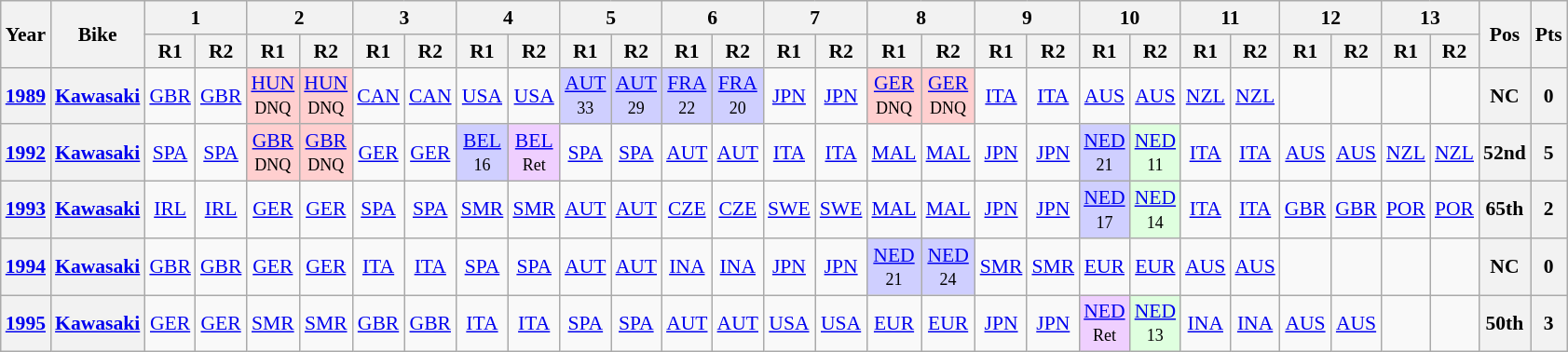<table class="wikitable" style="text-align:center; font-size:90%">
<tr>
<th valign="middle" rowspan=2>Year</th>
<th valign="middle" rowspan=2>Bike</th>
<th colspan=2>1</th>
<th colspan=2>2</th>
<th colspan=2>3</th>
<th colspan=2>4</th>
<th colspan=2>5</th>
<th colspan=2>6</th>
<th colspan=2>7</th>
<th colspan=2>8</th>
<th colspan=2>9</th>
<th colspan=2>10</th>
<th colspan=2>11</th>
<th colspan=2>12</th>
<th colspan=2>13</th>
<th rowspan=2>Pos</th>
<th rowspan=2>Pts</th>
</tr>
<tr>
<th>R1</th>
<th>R2</th>
<th>R1</th>
<th>R2</th>
<th>R1</th>
<th>R2</th>
<th>R1</th>
<th>R2</th>
<th>R1</th>
<th>R2</th>
<th>R1</th>
<th>R2</th>
<th>R1</th>
<th>R2</th>
<th>R1</th>
<th>R2</th>
<th>R1</th>
<th>R2</th>
<th>R1</th>
<th>R2</th>
<th>R1</th>
<th>R2</th>
<th>R1</th>
<th>R2</th>
<th>R1</th>
<th>R2</th>
</tr>
<tr>
<th><a href='#'>1989</a></th>
<th><a href='#'>Kawasaki</a></th>
<td><a href='#'>GBR</a></td>
<td><a href='#'>GBR</a></td>
<td style="background:#FFCFCF;"><a href='#'>HUN</a><br><small>DNQ</small></td>
<td style="background:#FFCFCF;"><a href='#'>HUN</a><br><small>DNQ</small></td>
<td><a href='#'>CAN</a></td>
<td><a href='#'>CAN</a></td>
<td><a href='#'>USA</a></td>
<td><a href='#'>USA</a></td>
<td style="background:#CFCFFF;"><a href='#'>AUT</a><br><small>33</small></td>
<td style="background:#CFCFFF;"><a href='#'>AUT</a><br><small>29</small></td>
<td style="background:#CFCFFF;"><a href='#'>FRA</a><br><small>22</small></td>
<td style="background:#CFCFFF;"><a href='#'>FRA</a><br><small>20</small></td>
<td><a href='#'>JPN</a></td>
<td><a href='#'>JPN</a></td>
<td style="background:#FFCFCF;"><a href='#'>GER</a><br><small>DNQ</small></td>
<td style="background:#FFCFCF;"><a href='#'>GER</a><br><small>DNQ</small></td>
<td><a href='#'>ITA</a></td>
<td><a href='#'>ITA</a></td>
<td><a href='#'>AUS</a></td>
<td><a href='#'>AUS</a></td>
<td><a href='#'>NZL</a></td>
<td><a href='#'>NZL</a></td>
<td></td>
<td></td>
<td></td>
<td></td>
<th>NC</th>
<th>0</th>
</tr>
<tr>
<th><a href='#'>1992</a></th>
<th><a href='#'>Kawasaki</a></th>
<td><a href='#'>SPA</a></td>
<td><a href='#'>SPA</a></td>
<td style="background:#FFCFCF;"><a href='#'>GBR</a><br><small>DNQ</small></td>
<td style="background:#FFCFCF;"><a href='#'>GBR</a><br><small>DNQ</small></td>
<td><a href='#'>GER</a></td>
<td><a href='#'>GER</a></td>
<td style="background:#CFCFFF;"><a href='#'>BEL</a><br><small>16</small></td>
<td style="background:#EFCFFF;"><a href='#'>BEL</a><br><small>Ret</small></td>
<td><a href='#'>SPA</a></td>
<td><a href='#'>SPA</a></td>
<td><a href='#'>AUT</a></td>
<td><a href='#'>AUT</a></td>
<td><a href='#'>ITA</a></td>
<td><a href='#'>ITA</a></td>
<td><a href='#'>MAL</a></td>
<td><a href='#'>MAL</a></td>
<td><a href='#'>JPN</a></td>
<td><a href='#'>JPN</a></td>
<td style="background:#CFCFFF;"><a href='#'>NED</a><br><small>21</small></td>
<td style="background:#DFFFDF;"><a href='#'>NED</a><br><small>11</small></td>
<td><a href='#'>ITA</a></td>
<td><a href='#'>ITA</a></td>
<td><a href='#'>AUS</a></td>
<td><a href='#'>AUS</a></td>
<td><a href='#'>NZL</a></td>
<td><a href='#'>NZL</a></td>
<th>52nd</th>
<th>5</th>
</tr>
<tr>
<th><a href='#'>1993</a></th>
<th><a href='#'>Kawasaki</a></th>
<td><a href='#'>IRL</a></td>
<td><a href='#'>IRL</a></td>
<td><a href='#'>GER</a></td>
<td><a href='#'>GER</a></td>
<td><a href='#'>SPA</a></td>
<td><a href='#'>SPA</a></td>
<td><a href='#'>SMR</a></td>
<td><a href='#'>SMR</a></td>
<td><a href='#'>AUT</a></td>
<td><a href='#'>AUT</a></td>
<td><a href='#'>CZE</a></td>
<td><a href='#'>CZE</a></td>
<td><a href='#'>SWE</a></td>
<td><a href='#'>SWE</a></td>
<td><a href='#'>MAL</a></td>
<td><a href='#'>MAL</a></td>
<td><a href='#'>JPN</a></td>
<td><a href='#'>JPN</a></td>
<td style="background:#CFCFFF;"><a href='#'>NED</a><br><small>17</small></td>
<td style="background:#DFFFDF;"><a href='#'>NED</a><br><small>14</small></td>
<td><a href='#'>ITA</a></td>
<td><a href='#'>ITA</a></td>
<td><a href='#'>GBR</a></td>
<td><a href='#'>GBR</a></td>
<td><a href='#'>POR</a></td>
<td><a href='#'>POR</a></td>
<th>65th</th>
<th>2</th>
</tr>
<tr>
<th><a href='#'>1994</a></th>
<th><a href='#'>Kawasaki</a></th>
<td><a href='#'>GBR</a></td>
<td><a href='#'>GBR</a></td>
<td><a href='#'>GER</a></td>
<td><a href='#'>GER</a></td>
<td><a href='#'>ITA</a></td>
<td><a href='#'>ITA</a></td>
<td><a href='#'>SPA</a></td>
<td><a href='#'>SPA</a></td>
<td><a href='#'>AUT</a></td>
<td><a href='#'>AUT</a></td>
<td><a href='#'>INA</a></td>
<td><a href='#'>INA</a></td>
<td><a href='#'>JPN</a></td>
<td><a href='#'>JPN</a></td>
<td style="background:#CFCFFF;"><a href='#'>NED</a><br><small>21</small></td>
<td style="background:#CFCFFF;"><a href='#'>NED</a><br><small>24</small></td>
<td><a href='#'>SMR</a></td>
<td><a href='#'>SMR</a></td>
<td><a href='#'>EUR</a></td>
<td><a href='#'>EUR</a></td>
<td><a href='#'>AUS</a></td>
<td><a href='#'>AUS</a></td>
<td></td>
<td></td>
<td></td>
<td></td>
<th>NC</th>
<th>0</th>
</tr>
<tr>
<th><a href='#'>1995</a></th>
<th><a href='#'>Kawasaki</a></th>
<td><a href='#'>GER</a></td>
<td><a href='#'>GER</a></td>
<td><a href='#'>SMR</a></td>
<td><a href='#'>SMR</a></td>
<td><a href='#'>GBR</a></td>
<td><a href='#'>GBR</a></td>
<td><a href='#'>ITA</a></td>
<td><a href='#'>ITA</a></td>
<td><a href='#'>SPA</a></td>
<td><a href='#'>SPA</a></td>
<td><a href='#'>AUT</a></td>
<td><a href='#'>AUT</a></td>
<td><a href='#'>USA</a></td>
<td><a href='#'>USA</a></td>
<td><a href='#'>EUR</a></td>
<td><a href='#'>EUR</a></td>
<td><a href='#'>JPN</a></td>
<td><a href='#'>JPN</a></td>
<td style="background:#EFCFFF;"><a href='#'>NED</a><br><small>Ret</small></td>
<td style="background:#DFFFDF;"><a href='#'>NED</a><br><small>13</small></td>
<td><a href='#'>INA</a></td>
<td><a href='#'>INA</a></td>
<td><a href='#'>AUS</a></td>
<td><a href='#'>AUS</a></td>
<td></td>
<td></td>
<th>50th</th>
<th>3</th>
</tr>
</table>
